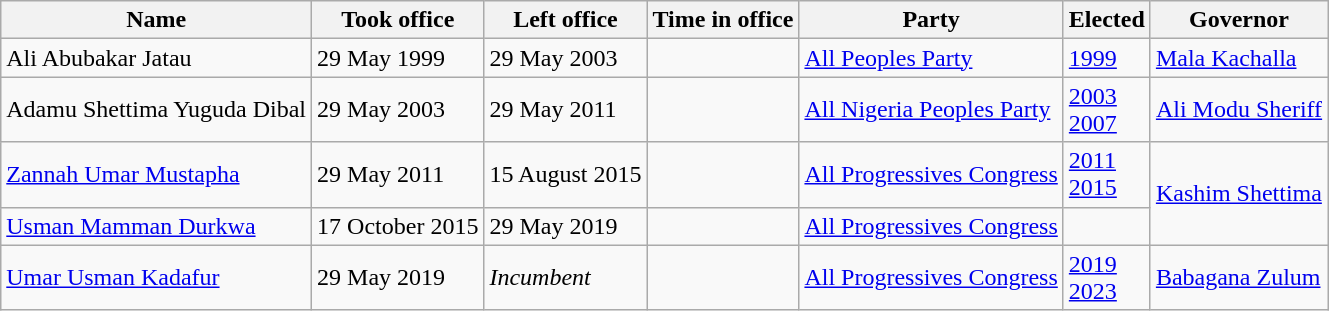<table class="wikitable">
<tr>
<th>Name</th>
<th>Took office</th>
<th>Left office</th>
<th>Time in office</th>
<th>Party</th>
<th>Elected</th>
<th>Governor</th>
</tr>
<tr>
<td>Ali Abubakar Jatau</td>
<td>29 May 1999</td>
<td>29 May 2003</td>
<td></td>
<td><a href='#'>All Peoples Party</a></td>
<td><a href='#'>1999</a></td>
<td><a href='#'>Mala Kachalla</a></td>
</tr>
<tr>
<td>Adamu Shettima Yuguda Dibal</td>
<td>29 May 2003</td>
<td>29 May 2011</td>
<td></td>
<td><a href='#'>All Nigeria Peoples Party</a></td>
<td><a href='#'>2003</a><br><a href='#'>2007</a></td>
<td><a href='#'>Ali Modu Sheriff</a></td>
</tr>
<tr>
<td><a href='#'>Zannah Umar Mustapha</a><br></td>
<td>29 May 2011</td>
<td>15 August 2015</td>
<td></td>
<td><a href='#'>All Progressives Congress</a></td>
<td><a href='#'>2011</a><br><a href='#'>2015</a></td>
<td rowspan="2"><a href='#'>Kashim Shettima</a></td>
</tr>
<tr>
<td><a href='#'>Usman Mamman Durkwa</a></td>
<td>17 October 2015</td>
<td>29 May 2019</td>
<td></td>
<td><a href='#'>All Progressives Congress</a></td>
<td></td>
</tr>
<tr>
<td><a href='#'>Umar Usman Kadafur</a><br></td>
<td>29 May 2019</td>
<td><em>Incumbent</em></td>
<td></td>
<td><a href='#'>All Progressives Congress</a></td>
<td><a href='#'>2019</a><br><a href='#'>2023</a></td>
<td><a href='#'>Babagana Zulum</a></td>
</tr>
</table>
